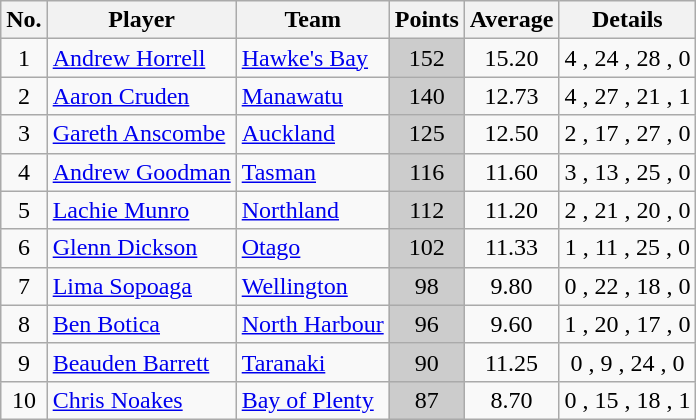<table class="wikitable" style="text-align:center">
<tr>
<th>No.</th>
<th>Player</th>
<th>Team</th>
<th>Points</th>
<th>Average</th>
<th class="unsortable">Details</th>
</tr>
<tr>
<td>1</td>
<td style="text-align:left"><a href='#'>Andrew Horrell</a></td>
<td style="text-align:left"><a href='#'>Hawke's Bay</a></td>
<td style="background:#ccc">152</td>
<td>15.20</td>
<td>4 , 24 , 28 , 0 </td>
</tr>
<tr>
<td>2</td>
<td style="text-align:left"><a href='#'>Aaron Cruden</a></td>
<td style="text-align:left"><a href='#'>Manawatu</a></td>
<td style="background:#ccc">140</td>
<td>12.73</td>
<td>4 , 27 , 21 , 1 </td>
</tr>
<tr>
<td>3</td>
<td style="text-align:left"><a href='#'>Gareth Anscombe</a></td>
<td style="text-align:left"><a href='#'>Auckland</a></td>
<td style="background:#ccc">125</td>
<td>12.50</td>
<td>2 , 17 , 27 , 0 </td>
</tr>
<tr>
<td>4</td>
<td style="text-align:left"><a href='#'>Andrew Goodman</a></td>
<td style="text-align:left"><a href='#'>Tasman</a></td>
<td style="background:#ccc">116</td>
<td>11.60</td>
<td>3 , 13 , 25 , 0 </td>
</tr>
<tr>
<td>5</td>
<td style="text-align:left"><a href='#'>Lachie Munro</a></td>
<td style="text-align:left"><a href='#'>Northland</a></td>
<td style="background:#ccc">112</td>
<td>11.20</td>
<td>2 , 21 , 20 , 0 </td>
</tr>
<tr>
<td>6</td>
<td style="text-align:left"><a href='#'>Glenn Dickson</a></td>
<td style="text-align:left"><a href='#'>Otago</a></td>
<td style="background:#ccc">102</td>
<td>11.33</td>
<td>1 , 11 , 25 , 0 </td>
</tr>
<tr>
<td>7</td>
<td style="text-align:left"><a href='#'>Lima Sopoaga</a></td>
<td style="text-align:left"><a href='#'>Wellington</a></td>
<td style="background:#ccc">98</td>
<td>9.80</td>
<td>0 , 22 , 18 , 0 </td>
</tr>
<tr>
<td>8</td>
<td style="text-align:left"><a href='#'>Ben Botica</a></td>
<td style="text-align:left"><a href='#'>North Harbour</a></td>
<td style="background:#ccc">96</td>
<td>9.60</td>
<td>1 , 20 , 17 , 0 </td>
</tr>
<tr>
<td>9</td>
<td style="text-align:left"><a href='#'>Beauden Barrett</a></td>
<td style="text-align:left"><a href='#'>Taranaki</a></td>
<td style="background:#ccc">90</td>
<td>11.25</td>
<td>0 , 9 , 24 , 0 </td>
</tr>
<tr>
<td>10</td>
<td style="text-align:left"><a href='#'>Chris Noakes</a></td>
<td style="text-align:left"><a href='#'>Bay of Plenty</a></td>
<td style="background:#ccc">87</td>
<td>8.70</td>
<td>0 , 15 , 18 , 1 </td>
</tr>
</table>
